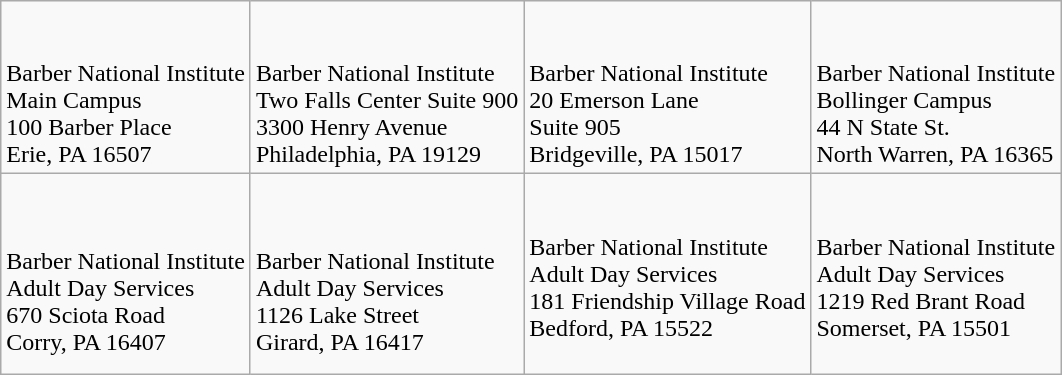<table class="wikitable">
<tr>
<td><em></em><br><br>Barber National Institute<br>Main Campus<br>
100 Barber Place<br>
Erie, PA  16507<br></td>
<td><em></em><br><br>Barber National Institute<br>
Two Falls Center Suite 900<br>
3300 Henry Avenue<br>
Philadelphia, PA  19129<br></td>
<td><em></em><br><br>Barber National Institute<br>
20 Emerson Lane<br>Suite 905<br>
Bridgeville, PA  15017<br></td>
<td><em></em><br><br>Barber National Institute<br>Bollinger Campus<br>
44 N State St.<br>
North Warren, PA 16365<br></td>
</tr>
<tr>
<td><em></em><br><br>Barber National Institute<br>Adult Day Services<br>
670 Sciota Road<br>
Corry, PA  16407<br></td>
<td><em></em><br><br>Barber National Institute<br>Adult Day Services<br>
1126 Lake Street<br>
Girard, PA  16417<br></td>
<td><em></em><br><br>Barber National Institute<br>Adult Day Services<br>
181 Friendship Village Road<br>Bedford, PA 15522<br><br></td>
<td><em></em><br>Barber National Institute<br>Adult Day Services<br>
1219 Red Brant Road<br>Somerset, PA 15501</td>
</tr>
</table>
